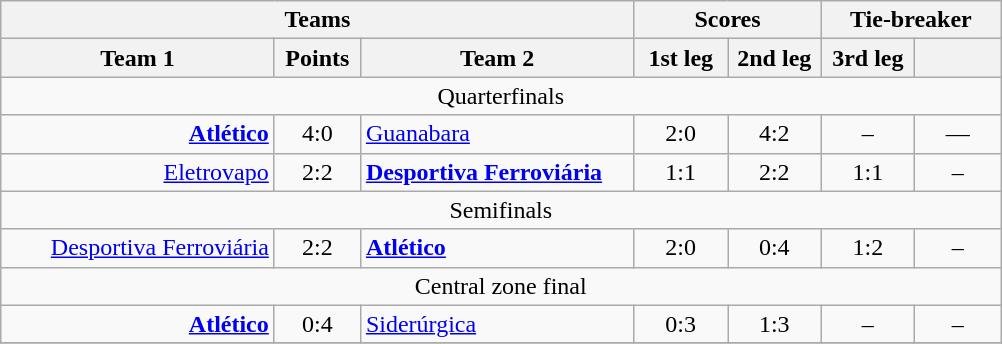<table class="wikitable" style="text-align:center;">
<tr>
<th colspan=3>Teams</th>
<th colspan=2>Scores</th>
<th colspan=2>Tie-breaker</th>
</tr>
<tr>
<th width="175">Team 1</th>
<th width="50">Points</th>
<th width="175">Team 2</th>
<th width="55">1st leg</th>
<th width="55">2nd leg</th>
<th width="55">3rd leg</th>
<th width="50"></th>
</tr>
<tr>
<td agin=center colspan="7">Quarterfinals</td>
</tr>
<tr>
<td align=right><strong><a href='#'>Atlético</a></strong> </td>
<td>4:0</td>
<td align=left> <a href='#'>Guanabara</a></td>
<td>2:0</td>
<td>4:2</td>
<td>–</td>
<td>—</td>
</tr>
<tr>
<td align=right><a href='#'>Eletrovapo</a> </td>
<td>2:2</td>
<td align=left> <strong><a href='#'>Desportiva Ferroviária</a></strong></td>
<td>1:1</td>
<td>2:2</td>
<td>1:1</td>
<td>–</td>
</tr>
<tr>
<td agin=center colspan="7">Semifinals</td>
</tr>
<tr>
<td align=right><a href='#'>Desportiva Ferroviária</a> </td>
<td>2:2</td>
<td align=left> <strong><a href='#'>Atlético</a></strong></td>
<td>2:0</td>
<td>0:4</td>
<td>1:2</td>
<td>–</td>
</tr>
<tr>
<td agin=center colspan="7">Central zone final</td>
</tr>
<tr>
<td align=right><strong><a href='#'>Atlético</a></strong> </td>
<td>0:4</td>
<td align=left> <a href='#'>Siderúrgica</a></td>
<td>0:3</td>
<td>1:3</td>
<td>–</td>
<td>–</td>
</tr>
<tr>
</tr>
</table>
